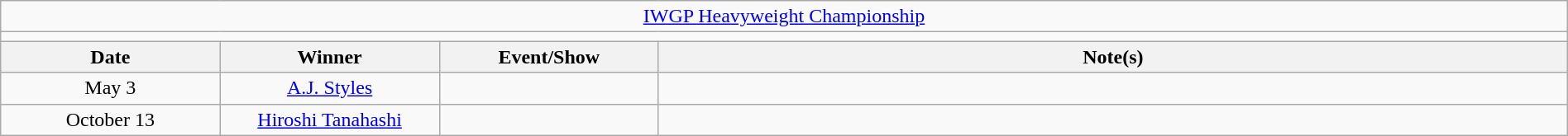<table class="wikitable" style="text-align:center; width:100%;">
<tr>
<td colspan="5"><a href='#'>IWGP Heavyweight Championship</a></td>
</tr>
<tr>
<td colspan="5"><strong></strong></td>
</tr>
<tr>
<th width=14%>Date</th>
<th width=14%>Winner</th>
<th width=14%>Event/Show</th>
<th width=58%>Note(s)</th>
</tr>
<tr>
<td>May 3</td>
<td><a href='#'>A.J. Styles</a></td>
<td></td>
<td align=left></td>
</tr>
<tr>
<td>October 13</td>
<td><a href='#'>Hiroshi Tanahashi</a></td>
<td></td>
<td align=left></td>
</tr>
</table>
